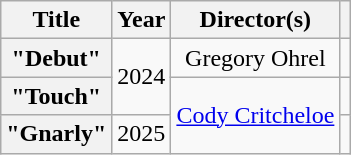<table class="wikitable plainrowheaders" style="text-align:center">
<tr>
<th scope="col">Title</th>
<th scope="col">Year</th>
<th scope="col">Director(s)</th>
<th scope="col"></th>
</tr>
<tr>
<th scope="row">"Debut"</th>
<td rowspan="2">2024</td>
<td>Gregory Ohrel</td>
<td></td>
</tr>
<tr>
<th scope="row">"Touch"</th>
<td rowspan="2"><a href='#'>Cody Critcheloe</a></td>
<td></td>
</tr>
<tr>
<th scope="row">"Gnarly"</th>
<td>2025</td>
<td></td>
</tr>
</table>
